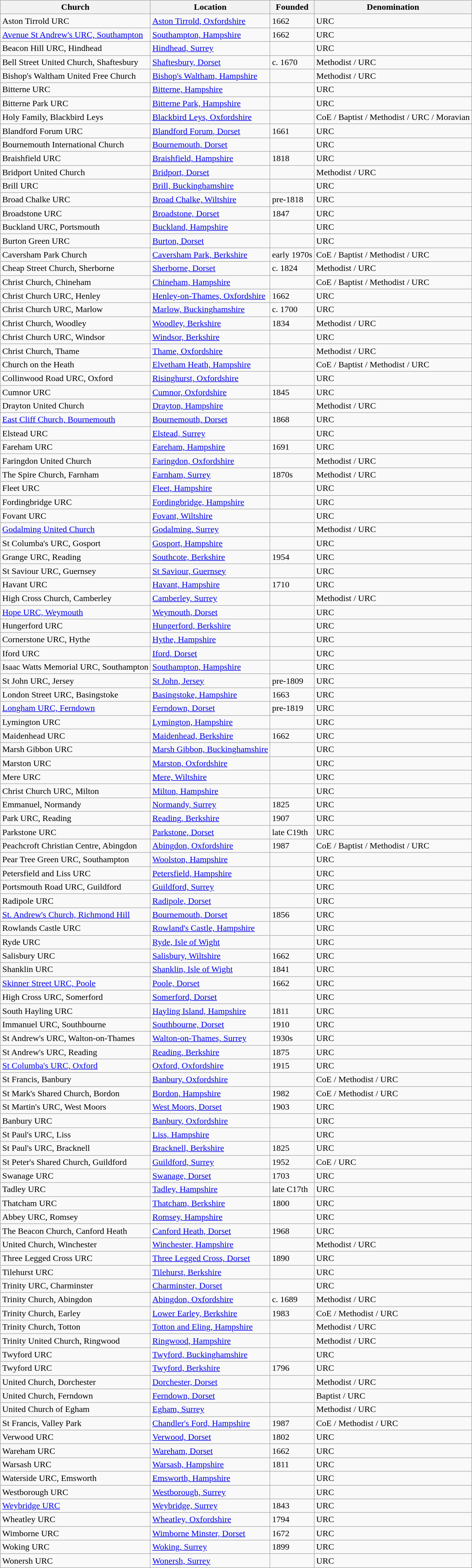<table class="wikitable sortable">
<tr>
<th>Church</th>
<th>Location</th>
<th>Founded</th>
<th>Denomination</th>
</tr>
<tr>
<td>Aston Tirrold URC</td>
<td><a href='#'>Aston Tirrold, Oxfordshire</a></td>
<td>1662</td>
<td>URC</td>
</tr>
<tr>
<td><a href='#'>Avenue St Andrew's URC, Southampton</a></td>
<td><a href='#'>Southampton, Hampshire</a></td>
<td>1662</td>
<td>URC</td>
</tr>
<tr>
<td>Beacon Hill URC, Hindhead</td>
<td><a href='#'>Hindhead, Surrey</a></td>
<td></td>
<td>URC</td>
</tr>
<tr>
<td>Bell Street United Church, Shaftesbury</td>
<td><a href='#'>Shaftesbury, Dorset</a></td>
<td>c. 1670</td>
<td>Methodist / URC</td>
</tr>
<tr>
<td>Bishop's Waltham United Free Church</td>
<td><a href='#'>Bishop's Waltham, Hampshire</a></td>
<td></td>
<td>Methodist / URC</td>
</tr>
<tr>
<td>Bitterne URC</td>
<td><a href='#'>Bitterne, Hampshire</a></td>
<td></td>
<td>URC</td>
</tr>
<tr>
<td>Bitterne Park URC</td>
<td><a href='#'>Bitterne Park, Hampshire</a></td>
<td></td>
<td>URC</td>
</tr>
<tr>
<td>Holy Family, Blackbird Leys</td>
<td><a href='#'>Blackbird Leys, Oxfordshire</a></td>
<td></td>
<td>CoE / Baptist / Methodist / URC / Moravian</td>
</tr>
<tr>
<td>Blandford Forum URC</td>
<td><a href='#'>Blandford Forum, Dorset</a></td>
<td>1661</td>
<td>URC</td>
</tr>
<tr>
<td>Bournemouth International Church</td>
<td><a href='#'>Bournemouth, Dorset</a></td>
<td></td>
<td>URC</td>
</tr>
<tr>
<td>Braishfield URC</td>
<td><a href='#'>Braishfield, Hampshire</a></td>
<td>1818</td>
<td>URC</td>
</tr>
<tr>
<td>Bridport United Church</td>
<td><a href='#'>Bridport, Dorset</a></td>
<td></td>
<td>Methodist / URC</td>
</tr>
<tr>
<td>Brill URC</td>
<td><a href='#'>Brill, Buckinghamshire</a></td>
<td></td>
<td>URC</td>
</tr>
<tr>
<td>Broad Chalke URC</td>
<td><a href='#'>Broad Chalke, Wiltshire</a></td>
<td>pre-1818</td>
<td>URC</td>
</tr>
<tr>
<td>Broadstone URC</td>
<td><a href='#'>Broadstone, Dorset</a></td>
<td>1847</td>
<td>URC</td>
</tr>
<tr>
<td>Buckland URC, Portsmouth</td>
<td><a href='#'>Buckland, Hampshire</a></td>
<td></td>
<td>URC</td>
</tr>
<tr>
<td>Burton Green URC</td>
<td><a href='#'>Burton, Dorset</a></td>
<td></td>
<td>URC</td>
</tr>
<tr>
<td>Caversham Park Church</td>
<td><a href='#'>Caversham Park, Berkshire</a></td>
<td>early 1970s</td>
<td>CoE / Baptist / Methodist / URC</td>
</tr>
<tr>
<td>Cheap Street Church, Sherborne</td>
<td><a href='#'>Sherborne, Dorset</a></td>
<td>c. 1824</td>
<td>Methodist / URC</td>
</tr>
<tr>
<td>Christ Church, Chineham</td>
<td><a href='#'>Chineham, Hampshire</a></td>
<td></td>
<td>CoE / Baptist / Methodist / URC</td>
</tr>
<tr>
<td>Christ Church URC, Henley</td>
<td><a href='#'>Henley-on-Thames, Oxfordshire</a></td>
<td>1662</td>
<td>URC</td>
</tr>
<tr>
<td>Christ Church URC, Marlow</td>
<td><a href='#'>Marlow, Buckinghamshire</a></td>
<td>c. 1700</td>
<td>URC</td>
</tr>
<tr>
<td>Christ Church, Woodley</td>
<td><a href='#'>Woodley, Berkshire</a></td>
<td>1834</td>
<td>Methodist / URC</td>
</tr>
<tr>
<td>Christ Church URC, Windsor</td>
<td><a href='#'>Windsor, Berkshire</a></td>
<td></td>
<td>URC</td>
</tr>
<tr>
<td>Christ Church, Thame</td>
<td><a href='#'>Thame, Oxfordshire</a></td>
<td></td>
<td>Methodist / URC</td>
</tr>
<tr>
<td>Church on the Heath</td>
<td><a href='#'>Elvetham Heath, Hampshire</a></td>
<td></td>
<td>CoE / Baptist / Methodist / URC</td>
</tr>
<tr>
<td>Collinwood Road URC, Oxford</td>
<td><a href='#'>Risinghurst, Oxfordshire</a></td>
<td></td>
<td>URC</td>
</tr>
<tr>
<td>Cumnor URC</td>
<td><a href='#'>Cumnor, Oxfordshire</a></td>
<td>1845</td>
<td>URC</td>
</tr>
<tr>
<td>Drayton United Church</td>
<td><a href='#'>Drayton, Hampshire</a></td>
<td></td>
<td>Methodist / URC</td>
</tr>
<tr>
<td><a href='#'>East Cliff Church, Bournemouth</a></td>
<td><a href='#'>Bournemouth, Dorset</a></td>
<td>1868</td>
<td>URC</td>
</tr>
<tr>
<td>Elstead URC</td>
<td><a href='#'>Elstead, Surrey</a></td>
<td></td>
<td>URC</td>
</tr>
<tr>
<td>Fareham URC</td>
<td><a href='#'>Fareham, Hampshire</a></td>
<td>1691</td>
<td>URC</td>
</tr>
<tr>
<td>Faringdon United Church</td>
<td><a href='#'>Faringdon, Oxfordshire</a></td>
<td></td>
<td>Methodist / URC</td>
</tr>
<tr>
<td>The Spire Church, Farnham</td>
<td><a href='#'>Farnham, Surrey</a></td>
<td>1870s</td>
<td>Methodist / URC</td>
</tr>
<tr>
<td>Fleet URC</td>
<td><a href='#'>Fleet, Hampshire</a></td>
<td></td>
<td>URC</td>
</tr>
<tr>
<td>Fordingbridge URC</td>
<td><a href='#'>Fordingbridge, Hampshire</a></td>
<td></td>
<td>URC</td>
</tr>
<tr>
<td>Fovant URC</td>
<td><a href='#'>Fovant, Wiltshire</a></td>
<td></td>
<td>URC</td>
</tr>
<tr>
<td><a href='#'>Godalming United Church</a></td>
<td><a href='#'>Godalming, Surrey</a></td>
<td></td>
<td>Methodist / URC</td>
</tr>
<tr>
<td>St Columba's URC, Gosport</td>
<td><a href='#'>Gosport, Hampshire</a></td>
<td></td>
<td>URC</td>
</tr>
<tr>
<td>Grange URC, Reading</td>
<td><a href='#'>Southcote, Berkshire</a></td>
<td>1954</td>
<td>URC</td>
</tr>
<tr>
<td>St Saviour URC, Guernsey</td>
<td><a href='#'>St Saviour, Guernsey</a></td>
<td></td>
<td>URC</td>
</tr>
<tr>
<td>Havant URC</td>
<td><a href='#'>Havant, Hampshire</a></td>
<td>1710</td>
<td>URC</td>
</tr>
<tr>
<td>High Cross Church, Camberley</td>
<td><a href='#'>Camberley, Surrey</a></td>
<td></td>
<td>Methodist / URC</td>
</tr>
<tr>
<td><a href='#'>Hope URC, Weymouth</a></td>
<td><a href='#'>Weymouth, Dorset</a></td>
<td></td>
<td>URC</td>
</tr>
<tr>
<td>Hungerford URC</td>
<td><a href='#'>Hungerford, Berkshire</a></td>
<td></td>
<td>URC</td>
</tr>
<tr>
<td>Cornerstone URC, Hythe</td>
<td><a href='#'>Hythe, Hampshire</a></td>
<td></td>
<td>URC</td>
</tr>
<tr>
<td>Iford URC</td>
<td><a href='#'>Iford, Dorset</a></td>
<td></td>
<td>URC</td>
</tr>
<tr>
<td>Isaac Watts Memorial URC, Southampton</td>
<td><a href='#'>Southampton, Hampshire</a></td>
<td></td>
<td>URC</td>
</tr>
<tr>
<td>St John URC, Jersey</td>
<td><a href='#'>St John, Jersey</a></td>
<td>pre-1809</td>
<td>URC</td>
</tr>
<tr>
<td>London Street URC, Basingstoke</td>
<td><a href='#'>Basingstoke, Hampshire</a></td>
<td>1663</td>
<td>URC</td>
</tr>
<tr>
<td><a href='#'>Longham URC, Ferndown</a></td>
<td><a href='#'>Ferndown, Dorset</a></td>
<td>pre-1819</td>
<td>URC</td>
</tr>
<tr>
<td>Lymington URC</td>
<td><a href='#'>Lymington, Hampshire</a></td>
<td></td>
<td>URC</td>
</tr>
<tr>
<td>Maidenhead URC</td>
<td><a href='#'>Maidenhead, Berkshire</a></td>
<td>1662</td>
<td>URC</td>
</tr>
<tr>
<td>Marsh Gibbon URC</td>
<td><a href='#'>Marsh Gibbon, Buckinghamshire</a></td>
<td></td>
<td>URC</td>
</tr>
<tr>
<td>Marston URC</td>
<td><a href='#'>Marston, Oxfordshire</a></td>
<td></td>
<td>URC</td>
</tr>
<tr>
<td>Mere URC</td>
<td><a href='#'>Mere, Wiltshire</a></td>
<td></td>
<td>URC</td>
</tr>
<tr>
<td>Christ Church URC, Milton</td>
<td><a href='#'>Milton, Hampshire</a></td>
<td></td>
<td>URC</td>
</tr>
<tr>
<td>Emmanuel, Normandy</td>
<td><a href='#'>Normandy, Surrey</a></td>
<td>1825</td>
<td>URC</td>
</tr>
<tr>
<td>Park URC, Reading</td>
<td><a href='#'>Reading, Berkshire</a></td>
<td>1907</td>
<td>URC</td>
</tr>
<tr>
<td>Parkstone URC</td>
<td><a href='#'>Parkstone, Dorset</a></td>
<td>late C19th</td>
<td>URC</td>
</tr>
<tr>
<td>Peachcroft Christian Centre, Abingdon</td>
<td><a href='#'>Abingdon, Oxfordshire</a></td>
<td>1987</td>
<td>CoE / Baptist / Methodist / URC</td>
</tr>
<tr>
<td>Pear Tree Green URC, Southampton</td>
<td><a href='#'>Woolston, Hampshire</a></td>
<td></td>
<td>URC</td>
</tr>
<tr>
<td>Petersfield and Liss URC</td>
<td><a href='#'>Petersfield, Hampshire</a></td>
<td></td>
<td>URC</td>
</tr>
<tr>
<td>Portsmouth Road URC, Guildford</td>
<td><a href='#'>Guildford, Surrey</a></td>
<td></td>
<td>URC</td>
</tr>
<tr>
<td>Radipole URC</td>
<td><a href='#'>Radipole, Dorset</a></td>
<td></td>
<td>URC</td>
</tr>
<tr>
<td><a href='#'>St. Andrew's Church, Richmond Hill</a></td>
<td><a href='#'>Bournemouth, Dorset</a></td>
<td>1856</td>
<td>URC</td>
</tr>
<tr>
<td>Rowlands Castle URC</td>
<td><a href='#'>Rowland's Castle, Hampshire</a></td>
<td></td>
<td>URC</td>
</tr>
<tr>
<td>Ryde URC</td>
<td><a href='#'>Ryde, Isle of Wight</a></td>
<td></td>
<td>URC</td>
</tr>
<tr>
<td>Salisbury URC</td>
<td><a href='#'>Salisbury, Wiltshire</a></td>
<td>1662</td>
<td>URC</td>
</tr>
<tr>
<td>Shanklin URC</td>
<td><a href='#'>Shanklin, Isle of Wight</a></td>
<td>1841</td>
<td>URC</td>
</tr>
<tr>
<td><a href='#'>Skinner Street URC, Poole</a></td>
<td><a href='#'>Poole, Dorset</a></td>
<td>1662</td>
<td>URC</td>
</tr>
<tr>
<td>High Cross URC, Somerford</td>
<td><a href='#'>Somerford, Dorset</a></td>
<td></td>
<td>URC</td>
</tr>
<tr>
<td>South Hayling URC</td>
<td><a href='#'>Hayling Island, Hampshire</a></td>
<td>1811</td>
<td>URC</td>
</tr>
<tr>
<td>Immanuel URC, Southbourne</td>
<td><a href='#'>Southbourne, Dorset</a></td>
<td>1910</td>
<td>URC</td>
</tr>
<tr>
<td>St Andrew's URC, Walton-on-Thames</td>
<td><a href='#'>Walton-on-Thames, Surrey</a></td>
<td>1930s</td>
<td>URC</td>
</tr>
<tr>
<td>St Andrew's URC, Reading</td>
<td><a href='#'>Reading, Berkshire</a></td>
<td>1875</td>
<td>URC</td>
</tr>
<tr>
<td><a href='#'>St Columba's URC, Oxford</a></td>
<td><a href='#'>Oxford, Oxfordshire</a></td>
<td>1915</td>
<td>URC</td>
</tr>
<tr>
<td>St Francis, Banbury</td>
<td><a href='#'>Banbury, Oxfordshire</a></td>
<td></td>
<td>CoE / Methodist / URC</td>
</tr>
<tr>
<td>St Mark's Shared Church, Bordon</td>
<td><a href='#'>Bordon, Hampshire</a></td>
<td>1982</td>
<td>CoE / Methodist / URC</td>
</tr>
<tr>
<td>St Martin's URC, West Moors</td>
<td><a href='#'>West Moors, Dorset</a></td>
<td>1903</td>
<td>URC</td>
</tr>
<tr>
<td>Banbury URC</td>
<td><a href='#'>Banbury, Oxfordshire</a></td>
<td></td>
<td>URC</td>
</tr>
<tr>
<td>St Paul's URC, Liss</td>
<td><a href='#'>Liss, Hampshire</a></td>
<td></td>
<td>URC</td>
</tr>
<tr>
<td>St Paul's URC, Bracknell</td>
<td><a href='#'>Bracknell, Berkshire</a></td>
<td>1825</td>
<td>URC</td>
</tr>
<tr>
<td>St Peter's Shared Church, Guildford</td>
<td><a href='#'>Guildford, Surrey</a></td>
<td>1952</td>
<td>CoE / URC</td>
</tr>
<tr>
<td>Swanage URC</td>
<td><a href='#'>Swanage, Dorset</a></td>
<td>1703</td>
<td>URC</td>
</tr>
<tr>
<td>Tadley URC</td>
<td><a href='#'>Tadley, Hampshire</a></td>
<td>late C17th</td>
<td>URC</td>
</tr>
<tr>
<td>Thatcham URC</td>
<td><a href='#'>Thatcham, Berkshire</a></td>
<td>1800</td>
<td>URC</td>
</tr>
<tr>
<td>Abbey URC, Romsey</td>
<td><a href='#'>Romsey, Hampshire</a></td>
<td></td>
<td>URC</td>
</tr>
<tr>
<td>The Beacon Church, Canford Heath</td>
<td><a href='#'>Canford Heath, Dorset</a></td>
<td>1968</td>
<td>URC</td>
</tr>
<tr>
<td>United Church, Winchester</td>
<td><a href='#'>Winchester, Hampshire</a></td>
<td></td>
<td>Methodist / URC</td>
</tr>
<tr>
<td>Three Legged Cross URC</td>
<td><a href='#'>Three Legged Cross, Dorset</a></td>
<td>1890</td>
<td>URC</td>
</tr>
<tr>
<td>Tilehurst URC</td>
<td><a href='#'>Tilehurst, Berkshire</a></td>
<td></td>
<td>URC</td>
</tr>
<tr>
<td>Trinity URC, Charminster</td>
<td><a href='#'>Charminster, Dorset</a></td>
<td></td>
<td>URC</td>
</tr>
<tr>
<td>Trinity Church, Abingdon</td>
<td><a href='#'>Abingdon, Oxfordshire</a></td>
<td>c. 1689</td>
<td>Methodist / URC</td>
</tr>
<tr>
<td>Trinity Church, Earley</td>
<td><a href='#'>Lower Earley, Berkshire</a></td>
<td>1983</td>
<td>CoE / Methodist / URC</td>
</tr>
<tr>
<td>Trinity Church, Totton</td>
<td><a href='#'>Totton and Eling, Hampshire</a></td>
<td></td>
<td>Methodist / URC</td>
</tr>
<tr>
<td>Trinity United Church, Ringwood</td>
<td><a href='#'>Ringwood, Hampshire</a></td>
<td></td>
<td>Methodist / URC</td>
</tr>
<tr>
<td>Twyford URC</td>
<td><a href='#'>Twyford, Buckinghamshire</a></td>
<td></td>
<td>URC</td>
</tr>
<tr>
<td>Twyford URC</td>
<td><a href='#'>Twyford, Berkshire</a></td>
<td>1796</td>
<td>URC</td>
</tr>
<tr>
<td>United Church, Dorchester</td>
<td><a href='#'>Dorchester, Dorset</a></td>
<td></td>
<td>Methodist / URC</td>
</tr>
<tr>
<td>United Church, Ferndown</td>
<td><a href='#'>Ferndown, Dorset</a></td>
<td></td>
<td>Baptist / URC</td>
</tr>
<tr>
<td>United Church of Egham</td>
<td><a href='#'>Egham, Surrey</a></td>
<td></td>
<td>Methodist / URC</td>
</tr>
<tr>
<td>St Francis, Valley Park</td>
<td><a href='#'>Chandler's Ford, Hampshire</a></td>
<td>1987</td>
<td>CoE / Methodist / URC</td>
</tr>
<tr>
<td>Verwood URC</td>
<td><a href='#'>Verwood, Dorset</a></td>
<td>1802</td>
<td>URC</td>
</tr>
<tr>
<td>Wareham URC</td>
<td><a href='#'>Wareham, Dorset</a></td>
<td>1662</td>
<td>URC</td>
</tr>
<tr>
<td>Warsash URC</td>
<td><a href='#'>Warsash, Hampshire</a></td>
<td>1811</td>
<td>URC</td>
</tr>
<tr>
<td>Waterside URC, Emsworth</td>
<td><a href='#'>Emsworth, Hampshire</a></td>
<td></td>
<td>URC</td>
</tr>
<tr>
<td>Westborough URC</td>
<td><a href='#'>Westborough, Surrey</a></td>
<td></td>
<td>URC</td>
</tr>
<tr>
<td><a href='#'>Weybridge URC</a></td>
<td><a href='#'>Weybridge, Surrey</a></td>
<td>1843</td>
<td>URC</td>
</tr>
<tr>
<td>Wheatley URC</td>
<td><a href='#'>Wheatley, Oxfordshire</a></td>
<td>1794</td>
<td>URC</td>
</tr>
<tr>
<td>Wimborne URC</td>
<td><a href='#'>Wimborne Minster, Dorset</a></td>
<td>1672</td>
<td>URC</td>
</tr>
<tr>
<td>Woking URC</td>
<td><a href='#'>Woking, Surrey</a></td>
<td>1899</td>
<td>URC</td>
</tr>
<tr>
<td>Wonersh URC</td>
<td><a href='#'>Wonersh, Surrey</a></td>
<td></td>
<td>URC</td>
</tr>
</table>
